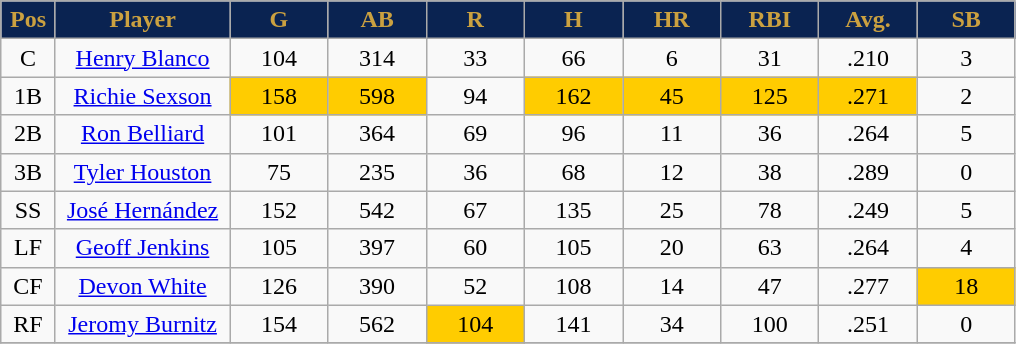<table class="wikitable sortable">
<tr>
<th style=" background:#0a2351; color:#CBA140;" width="5%">Pos</th>
<th style=" background:#0a2351; color:#CBA140;" width="16%">Player</th>
<th style=" background:#0a2351; color:#CBA140;" width="9%">G</th>
<th style=" background:#0a2351; color:#CBA140;" width="9%">AB</th>
<th style=" background:#0a2351; color:#CBA140;" width="9%">R</th>
<th style=" background:#0a2351; color:#CBA140;" width="9%">H</th>
<th style=" background:#0a2351; color:#CBA140;" width="9%">HR</th>
<th style=" background:#0a2351; color:#CBA140;" width="9%">RBI</th>
<th style=" background:#0a2351; color:#CBA140;" width="9%">Avg.</th>
<th style=" background:#0a2351; color:#CBA140;" width="9%">SB</th>
</tr>
<tr align="center">
<td>C</td>
<td><a href='#'>Henry Blanco</a></td>
<td>104</td>
<td>314</td>
<td>33</td>
<td>66</td>
<td>6</td>
<td>31</td>
<td>.210</td>
<td>3</td>
</tr>
<tr align="center">
<td>1B</td>
<td><a href='#'>Richie Sexson</a></td>
<td bgcolor="#FFCC00">158</td>
<td bgcolor="#FFCC00">598</td>
<td>94</td>
<td bgcolor="#FFCC00">162</td>
<td bgcolor="#FFCC00">45</td>
<td bgcolor="#FFCC00">125</td>
<td bgcolor="#FFCC00">.271</td>
<td>2</td>
</tr>
<tr align="center">
<td>2B</td>
<td><a href='#'>Ron Belliard</a></td>
<td>101</td>
<td>364</td>
<td>69</td>
<td>96</td>
<td>11</td>
<td>36</td>
<td>.264</td>
<td>5</td>
</tr>
<tr align="center">
<td>3B</td>
<td><a href='#'>Tyler Houston</a></td>
<td>75</td>
<td>235</td>
<td>36</td>
<td>68</td>
<td>12</td>
<td>38</td>
<td>.289</td>
<td>0</td>
</tr>
<tr align="center">
<td>SS</td>
<td><a href='#'>José Hernández</a></td>
<td>152</td>
<td>542</td>
<td>67</td>
<td>135</td>
<td>25</td>
<td>78</td>
<td>.249</td>
<td>5</td>
</tr>
<tr align="center">
<td>LF</td>
<td><a href='#'>Geoff Jenkins</a></td>
<td>105</td>
<td>397</td>
<td>60</td>
<td>105</td>
<td>20</td>
<td>63</td>
<td>.264</td>
<td>4</td>
</tr>
<tr align="center">
<td>CF</td>
<td><a href='#'>Devon White</a></td>
<td>126</td>
<td>390</td>
<td>52</td>
<td>108</td>
<td>14</td>
<td>47</td>
<td>.277</td>
<td bgcolor="#FFCC00">18</td>
</tr>
<tr align="center">
<td>RF</td>
<td><a href='#'>Jeromy Burnitz</a></td>
<td>154</td>
<td>562</td>
<td bgcolor="#FFCC00">104</td>
<td>141</td>
<td>34</td>
<td>100</td>
<td>.251</td>
<td>0</td>
</tr>
<tr align="center">
</tr>
</table>
